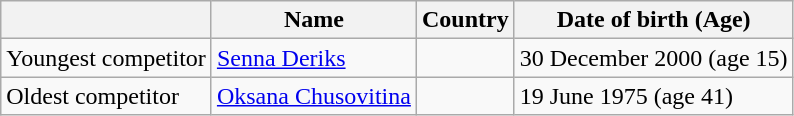<table class="wikitable">
<tr>
<th></th>
<th>Name</th>
<th>Country</th>
<th>Date of birth (Age)</th>
</tr>
<tr>
<td>Youngest competitor</td>
<td><a href='#'>Senna Deriks</a></td>
<td></td>
<td>30 December 2000 (age 15)</td>
</tr>
<tr>
<td>Oldest competitor</td>
<td><a href='#'>Oksana Chusovitina</a></td>
<td></td>
<td>19 June 1975 (age 41)</td>
</tr>
</table>
